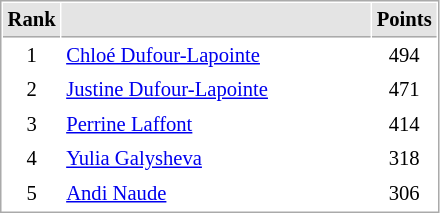<table cellspacing="1" cellpadding="3" style="border:1px solid #aaa; font-size:86%;">
<tr style="background:#e4e4e4;">
<th style="border-bottom:1px solid #aaa; width:10px;">Rank</th>
<th style="border-bottom:1px solid #aaa; width:200px;"></th>
<th style="border-bottom:1px solid #aaa; width:20px;">Points</th>
</tr>
<tr>
<td align=center>1</td>
<td> <a href='#'>Chloé Dufour-Lapointe</a></td>
<td align=center>494</td>
</tr>
<tr>
<td align=center>2</td>
<td> <a href='#'>Justine Dufour-Lapointe</a></td>
<td align=center>471</td>
</tr>
<tr>
<td align=center>3</td>
<td> <a href='#'>Perrine Laffont</a></td>
<td align=center>414</td>
</tr>
<tr>
<td align=center>4</td>
<td> <a href='#'>Yulia Galysheva</a></td>
<td align=center>318</td>
</tr>
<tr>
<td align=center>5</td>
<td> <a href='#'>Andi Naude</a></td>
<td align=center>306</td>
</tr>
</table>
